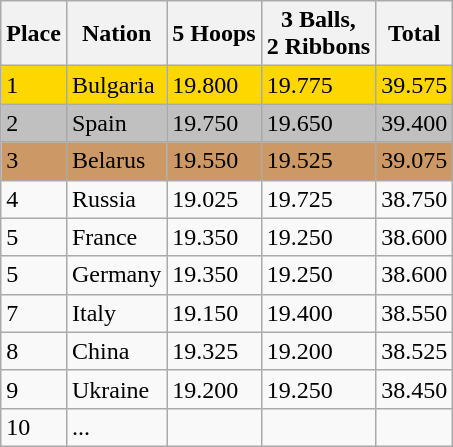<table class="wikitable">
<tr>
<th>Place</th>
<th>Nation</th>
<th>5 Hoops</th>
<th>3 Balls,<br> 2 Ribbons</th>
<th>Total</th>
</tr>
<tr bgcolor="gold">
<td>1</td>
<td> Bulgaria</td>
<td>19.800</td>
<td>19.775</td>
<td>39.575</td>
</tr>
<tr bgcolor="silver">
<td>2</td>
<td> Spain</td>
<td>19.750</td>
<td>19.650</td>
<td>39.400</td>
</tr>
<tr bgcolor="cc9966">
<td>3</td>
<td> Belarus</td>
<td>19.550</td>
<td>19.525</td>
<td>39.075</td>
</tr>
<tr>
<td>4</td>
<td> Russia</td>
<td>19.025</td>
<td>19.725</td>
<td>38.750</td>
</tr>
<tr>
<td>5</td>
<td> France</td>
<td>19.350</td>
<td>19.250</td>
<td>38.600</td>
</tr>
<tr>
<td>5</td>
<td> Germany</td>
<td>19.350</td>
<td>19.250</td>
<td>38.600</td>
</tr>
<tr>
<td>7</td>
<td> Italy</td>
<td>19.150</td>
<td>19.400</td>
<td>38.550</td>
</tr>
<tr>
<td>8</td>
<td> China</td>
<td>19.325</td>
<td>19.200</td>
<td>38.525</td>
</tr>
<tr>
<td>9</td>
<td> Ukraine</td>
<td>19.200</td>
<td>19.250</td>
<td>38.450</td>
</tr>
<tr>
<td>10</td>
<td>...</td>
<td></td>
<td></td>
<td></td>
</tr>
</table>
